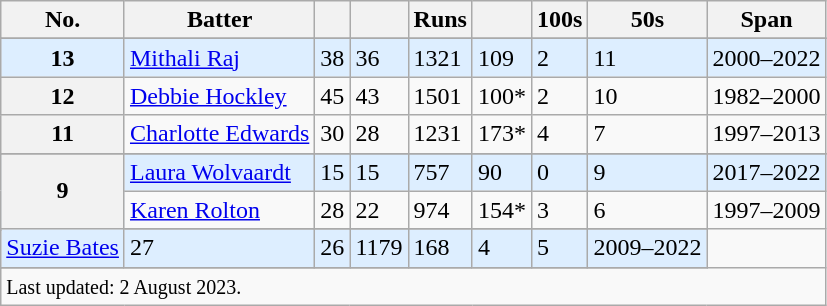<table class="wikitable sortable">
<tr>
<th>No.</th>
<th>Batter</th>
<th></th>
<th></th>
<th>Runs</th>
<th></th>
<th>100s</th>
<th>50s</th>
<th>Span</th>
</tr>
<tr>
</tr>
<tr style="background-color:#def;">
<th style="background-color:#def;">13</th>
<td> <a href='#'>Mithali Raj</a></td>
<td>38</td>
<td>36</td>
<td>1321</td>
<td>109</td>
<td>2</td>
<td>11</td>
<td>2000–2022</td>
</tr>
<tr>
<th>12</th>
<td> <a href='#'>Debbie Hockley</a></td>
<td>45</td>
<td>43</td>
<td>1501</td>
<td>100*</td>
<td>2</td>
<td>10</td>
<td>1982–2000</td>
</tr>
<tr>
<th>11</th>
<td> <a href='#'>Charlotte Edwards</a></td>
<td>30</td>
<td>28</td>
<td>1231</td>
<td>173*</td>
<td>4</td>
<td>7</td>
<td>1997–2013</td>
</tr>
<tr>
</tr>
<tr style="background-color:#def;">
<th rowspan=3>9</th>
<td> <a href='#'>Laura Wolvaardt</a></td>
<td>15</td>
<td>15</td>
<td>757</td>
<td>90</td>
<td>0</td>
<td>9</td>
<td>2017–2022</td>
</tr>
<tr>
<td> <a href='#'>Karen Rolton</a></td>
<td>28</td>
<td>22</td>
<td>974</td>
<td>154*</td>
<td>3</td>
<td>6</td>
<td>1997–2009</td>
</tr>
<tr>
</tr>
<tr style="background-color:#def;">
<td> <a href='#'>Suzie Bates</a></td>
<td>27</td>
<td>26</td>
<td>1179</td>
<td>168</td>
<td>4</td>
<td>5</td>
<td>2009–2022</td>
</tr>
<tr>
</tr>
<tr class=sortbottom>
<td colspan="9"><small>Last updated: 2 August 2023.</small></td>
</tr>
</table>
